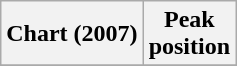<table class="wikitable plainrowheaders">
<tr>
<th scope="col">Chart (2007)</th>
<th scope="col">Peak<br>position</th>
</tr>
<tr>
</tr>
</table>
